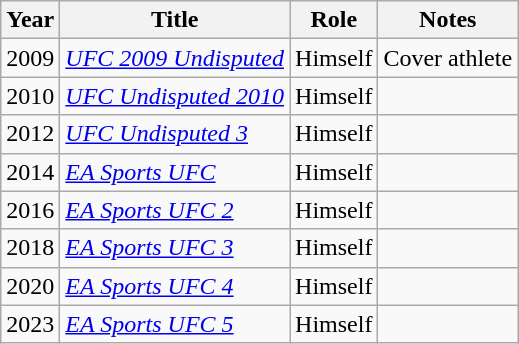<table class="wikitable sortable">
<tr>
<th>Year</th>
<th>Title</th>
<th>Role</th>
<th class="unsortable">Notes</th>
</tr>
<tr>
<td>2009</td>
<td><em><a href='#'>UFC 2009 Undisputed</a></em></td>
<td>Himself</td>
<td>Cover athlete</td>
</tr>
<tr>
<td>2010</td>
<td><em><a href='#'>UFC Undisputed 2010</a></em></td>
<td>Himself</td>
<td></td>
</tr>
<tr>
<td>2012</td>
<td><em><a href='#'>UFC Undisputed 3</a></em></td>
<td>Himself</td>
<td></td>
</tr>
<tr>
<td>2014</td>
<td><em><a href='#'>EA Sports UFC</a></em></td>
<td>Himself</td>
<td></td>
</tr>
<tr>
<td>2016</td>
<td><em><a href='#'>EA Sports UFC 2</a></em></td>
<td>Himself</td>
<td></td>
</tr>
<tr>
<td>2018</td>
<td><em><a href='#'>EA Sports UFC 3</a></em></td>
<td>Himself</td>
<td></td>
</tr>
<tr>
<td>2020</td>
<td><em><a href='#'>EA Sports UFC 4</a></em></td>
<td>Himself</td>
<td></td>
</tr>
<tr>
<td>2023</td>
<td><em><a href='#'>EA Sports UFC 5</a></em></td>
<td>Himself</td>
<td></td>
</tr>
</table>
